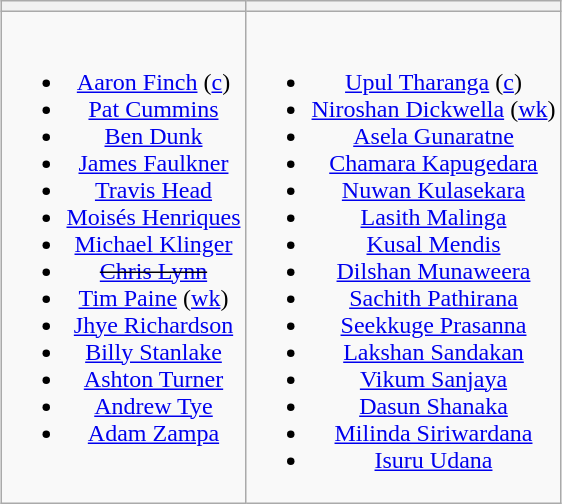<table class="wikitable" style="text-align:center; margin:auto">
<tr>
<th></th>
<th></th>
</tr>
<tr style="vertical-align:top">
<td><br><ul><li><a href='#'>Aaron Finch</a> (<a href='#'>c</a>)</li><li><a href='#'>Pat Cummins</a></li><li><a href='#'>Ben Dunk</a></li><li><a href='#'>James Faulkner</a></li><li><a href='#'>Travis Head</a></li><li><a href='#'>Moisés Henriques</a></li><li><a href='#'>Michael Klinger</a></li><li><s><a href='#'>Chris Lynn</a></s></li><li><a href='#'>Tim Paine</a> (<a href='#'>wk</a>)</li><li><a href='#'>Jhye Richardson</a></li><li><a href='#'>Billy Stanlake</a></li><li><a href='#'>Ashton Turner</a></li><li><a href='#'>Andrew Tye</a></li><li><a href='#'>Adam Zampa</a></li></ul></td>
<td><br><ul><li><a href='#'>Upul Tharanga</a> (<a href='#'>c</a>)</li><li><a href='#'>Niroshan Dickwella</a> (<a href='#'>wk</a>)</li><li><a href='#'>Asela Gunaratne</a></li><li><a href='#'>Chamara Kapugedara</a></li><li><a href='#'>Nuwan Kulasekara</a></li><li><a href='#'>Lasith Malinga</a></li><li><a href='#'>Kusal Mendis</a></li><li><a href='#'>Dilshan Munaweera</a></li><li><a href='#'>Sachith Pathirana</a></li><li><a href='#'>Seekkuge Prasanna</a></li><li><a href='#'>Lakshan Sandakan</a></li><li><a href='#'>Vikum Sanjaya</a></li><li><a href='#'>Dasun Shanaka</a></li><li><a href='#'>Milinda Siriwardana</a></li><li><a href='#'>Isuru Udana</a></li></ul></td>
</tr>
</table>
